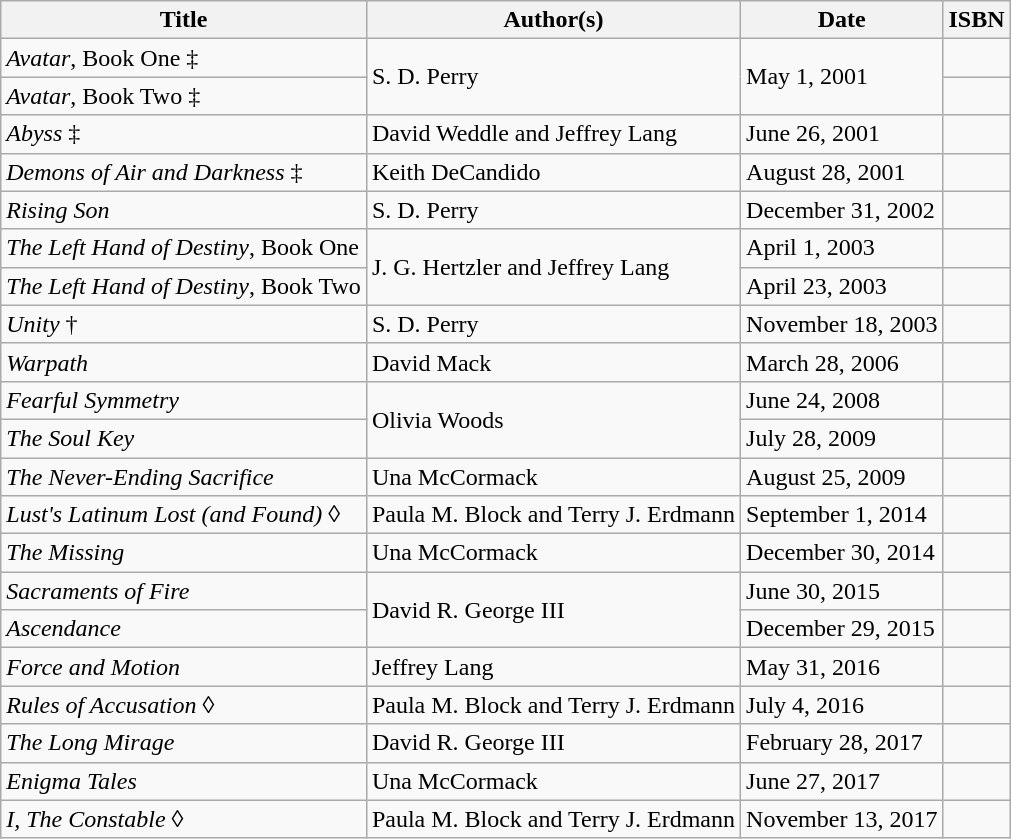<table class="wikitable">
<tr>
<th>Title</th>
<th>Author(s)</th>
<th>Date</th>
<th>ISBN</th>
</tr>
<tr>
<td><em>Avatar</em>, Book One ‡</td>
<td rowspan="2">S. D. Perry</td>
<td rowspan="2">May 1, 2001</td>
<td></td>
</tr>
<tr>
<td><em>Avatar</em>, Book Two ‡</td>
<td></td>
</tr>
<tr>
<td><em>Abyss</em> ‡</td>
<td>David Weddle and Jeffrey Lang</td>
<td>June 26, 2001</td>
<td></td>
</tr>
<tr>
<td><em>Demons of Air and Darkness</em> ‡</td>
<td>Keith DeCandido</td>
<td>August 28, 2001</td>
<td></td>
</tr>
<tr>
<td><em>Rising Son</em></td>
<td>S. D. Perry</td>
<td>December 31, 2002</td>
<td></td>
</tr>
<tr>
<td><em>The Left Hand of Destiny</em>, Book One</td>
<td rowspan="2">J. G. Hertzler and Jeffrey Lang</td>
<td>April 1, 2003</td>
<td></td>
</tr>
<tr>
<td><em>The Left Hand of Destiny</em>, Book Two</td>
<td>April 23, 2003</td>
<td></td>
</tr>
<tr>
<td><em>Unity</em> †</td>
<td>S. D. Perry</td>
<td>November 18, 2003</td>
<td></td>
</tr>
<tr>
<td><em>Warpath</em></td>
<td>David Mack</td>
<td>March 28, 2006</td>
<td></td>
</tr>
<tr>
<td><em>Fearful Symmetry</em></td>
<td rowspan="2">Olivia Woods</td>
<td>June 24, 2008</td>
<td></td>
</tr>
<tr>
<td><em>The Soul Key</em></td>
<td>July 28, 2009</td>
<td></td>
</tr>
<tr>
<td><em>The Never-Ending Sacrifice</em></td>
<td>Una McCormack</td>
<td>August 25, 2009</td>
<td></td>
</tr>
<tr>
<td><em>Lust's Latinum Lost (and Found)</em> ◊</td>
<td>Paula M. Block and Terry J. Erdmann</td>
<td>September 1, 2014</td>
<td></td>
</tr>
<tr>
<td><em>The Missing</em></td>
<td>Una McCormack</td>
<td>December 30, 2014</td>
<td></td>
</tr>
<tr>
<td><em>Sacraments of Fire</em></td>
<td rowspan="2">David R. George III</td>
<td>June 30, 2015</td>
<td></td>
</tr>
<tr>
<td><em>Ascendance</em></td>
<td>December 29, 2015</td>
<td></td>
</tr>
<tr>
<td><em>Force and Motion</em></td>
<td>Jeffrey Lang</td>
<td>May 31, 2016</td>
<td></td>
</tr>
<tr>
<td><em>Rules of Accusation</em> ◊</td>
<td>Paula M. Block and Terry J. Erdmann</td>
<td>July 4, 2016</td>
<td></td>
</tr>
<tr>
<td><em>The Long Mirage</em></td>
<td>David R. George III</td>
<td>February 28, 2017</td>
<td></td>
</tr>
<tr>
<td><em>Enigma Tales</em></td>
<td>Una McCormack</td>
<td>June 27, 2017</td>
<td></td>
</tr>
<tr>
<td><em>I, The Constable</em> ◊</td>
<td>Paula M. Block and Terry J. Erdmann</td>
<td>November 13, 2017</td>
<td></td>
</tr>
</table>
